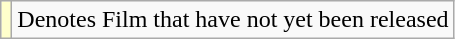<table class="wikitable">
<tr>
<td style=background:#FFFFCC;"></td>
<td>Denotes Film that have not yet been released</td>
</tr>
</table>
